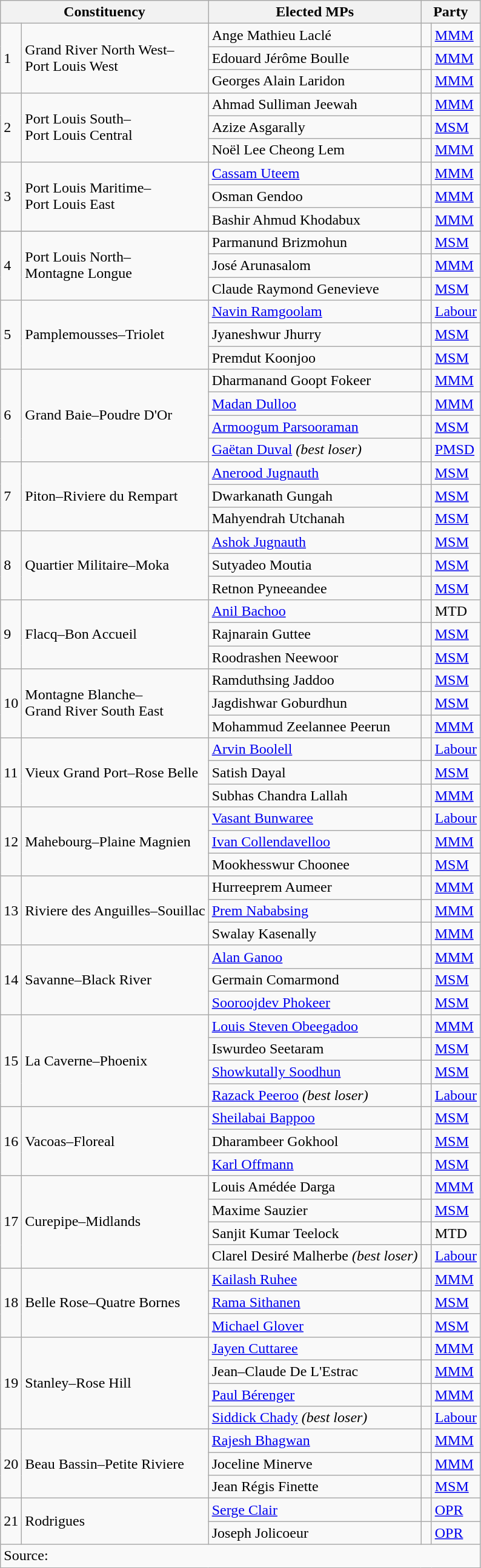<table class="wikitable sortable">
<tr>
<th colspan=2 class=unsortable>Constituency</th>
<th class=unsortable>Elected MPs</th>
<th colspan=2>Party</th>
</tr>
<tr>
<td rowspan=3>1</td>
<td rowspan=3>Grand River North West–<br>Port Louis West</td>
<td>Ange Mathieu Laclé</td>
<td bgcolor=> </td>
<td><a href='#'>MMM</a></td>
</tr>
<tr>
<td>Edouard Jérôme Boulle</td>
<td bgcolor=> </td>
<td><a href='#'>MMM</a></td>
</tr>
<tr>
<td>Georges Alain Laridon</td>
<td bgcolor=> </td>
<td><a href='#'>MMM</a></td>
</tr>
<tr>
<td rowspan=3>2</td>
<td rowspan=3>Port Louis South–<br>Port Louis Central</td>
<td>Ahmad Sulliman Jeewah</td>
<td bgcolor=> </td>
<td><a href='#'>MMM</a></td>
</tr>
<tr>
<td>Azize Asgarally</td>
<td bgcolor=> </td>
<td><a href='#'>MSM</a></td>
</tr>
<tr>
<td>Noël Lee Cheong Lem</td>
<td bgcolor=> </td>
<td><a href='#'>MMM</a></td>
</tr>
<tr>
<td rowspan=3>3</td>
<td rowspan=3>Port Louis Maritime–<br>Port Louis East</td>
<td><a href='#'>Cassam Uteem</a></td>
<td bgcolor=> </td>
<td><a href='#'>MMM</a></td>
</tr>
<tr>
<td>Osman Gendoo</td>
<td bgcolor=> </td>
<td><a href='#'>MMM</a></td>
</tr>
<tr>
<td>Bashir Ahmud Khodabux</td>
<td bgcolor=> </td>
<td><a href='#'>MMM</a></td>
</tr>
<tr>
</tr>
<tr>
<td rowspan=3>4</td>
<td rowspan=3>Port Louis North–<br>Montagne Longue</td>
<td>Parmanund Brizmohun</td>
<td bgcolor=> </td>
<td><a href='#'>MSM</a></td>
</tr>
<tr>
<td>José Arunasalom</td>
<td bgcolor=> </td>
<td><a href='#'>MMM</a></td>
</tr>
<tr>
<td>Claude Raymond Genevieve</td>
<td bgcolor=> </td>
<td><a href='#'>MSM</a></td>
</tr>
<tr>
<td rowspan=3>5</td>
<td rowspan=3>Pamplemousses–Triolet</td>
<td><a href='#'>Navin Ramgoolam</a></td>
<td bgcolor=> </td>
<td><a href='#'>Labour</a></td>
</tr>
<tr>
<td>Jyaneshwur Jhurry</td>
<td bgcolor=> </td>
<td><a href='#'>MSM</a></td>
</tr>
<tr>
<td>Premdut Koonjoo</td>
<td bgcolor=> </td>
<td><a href='#'>MSM</a></td>
</tr>
<tr>
<td rowspan=4>6</td>
<td rowspan=4>Grand Baie–Poudre D'Or</td>
<td>Dharmanand Goopt Fokeer</td>
<td bgcolor=> </td>
<td><a href='#'>MMM</a></td>
</tr>
<tr>
<td><a href='#'>Madan Dulloo</a></td>
<td bgcolor=> </td>
<td><a href='#'>MMM</a></td>
</tr>
<tr>
<td><a href='#'>Armoogum Parsooraman</a></td>
<td bgcolor=> </td>
<td><a href='#'>MSM</a></td>
</tr>
<tr>
<td><a href='#'>Gaëtan Duval</a> <em>(best loser)</em></td>
<td bgcolor=> </td>
<td><a href='#'>PMSD</a></td>
</tr>
<tr>
<td rowspan=3>7</td>
<td rowspan=3>Piton–Riviere du Rempart</td>
<td><a href='#'>Anerood Jugnauth</a></td>
<td bgcolor=> </td>
<td><a href='#'>MSM</a></td>
</tr>
<tr>
<td>Dwarkanath Gungah</td>
<td bgcolor=> </td>
<td><a href='#'>MSM</a></td>
</tr>
<tr>
<td>Mahyendrah Utchanah</td>
<td bgcolor=> </td>
<td><a href='#'>MSM</a></td>
</tr>
<tr>
<td rowspan=3>8</td>
<td rowspan=3>Quartier Militaire–Moka</td>
<td><a href='#'>Ashok Jugnauth</a></td>
<td bgcolor=> </td>
<td><a href='#'>MSM</a></td>
</tr>
<tr>
<td>Sutyadeo Moutia</td>
<td bgcolor=> </td>
<td><a href='#'>MSM</a></td>
</tr>
<tr>
<td>Retnon Pyneeandee</td>
<td bgcolor=> </td>
<td><a href='#'>MSM</a></td>
</tr>
<tr>
<td rowspan=3>9</td>
<td rowspan=3>Flacq–Bon Accueil</td>
<td><a href='#'>Anil Bachoo</a></td>
<td></td>
<td>MTD</td>
</tr>
<tr>
<td>Rajnarain Guttee</td>
<td bgcolor=> </td>
<td><a href='#'>MSM</a></td>
</tr>
<tr>
<td>Roodrashen Neewoor</td>
<td bgcolor=> </td>
<td><a href='#'>MSM</a></td>
</tr>
<tr>
<td rowspan=3>10</td>
<td rowspan=3>Montagne Blanche–<br>Grand River South East</td>
<td>Ramduthsing Jaddoo</td>
<td bgcolor=> </td>
<td><a href='#'>MSM</a></td>
</tr>
<tr>
<td>Jagdishwar Goburdhun</td>
<td bgcolor=> </td>
<td><a href='#'>MSM</a></td>
</tr>
<tr>
<td>Mohammud Zeelannee Peerun</td>
<td bgcolor=> </td>
<td><a href='#'>MMM</a></td>
</tr>
<tr>
<td rowspan=3>11</td>
<td rowspan=3>Vieux Grand Port–Rose Belle</td>
<td><a href='#'>Arvin Boolell</a></td>
<td bgcolor=> </td>
<td><a href='#'>Labour</a></td>
</tr>
<tr>
<td>Satish Dayal</td>
<td bgcolor=> </td>
<td><a href='#'>MSM</a></td>
</tr>
<tr>
<td>Subhas Chandra Lallah</td>
<td bgcolor=> </td>
<td><a href='#'>MMM</a></td>
</tr>
<tr>
<td rowspan=3>12</td>
<td rowspan=3>Mahebourg–Plaine Magnien</td>
<td><a href='#'>Vasant Bunwaree</a></td>
<td bgcolor=> </td>
<td><a href='#'>Labour</a></td>
</tr>
<tr>
<td><a href='#'>Ivan Collendavelloo</a></td>
<td bgcolor=> </td>
<td><a href='#'>MMM</a></td>
</tr>
<tr>
<td>Mookhesswur Choonee</td>
<td bgcolor=> </td>
<td><a href='#'>MSM</a></td>
</tr>
<tr>
<td rowspan=3>13</td>
<td rowspan=3>Riviere des Anguilles–Souillac</td>
<td>Hurreeprem Aumeer</td>
<td bgcolor=> </td>
<td><a href='#'>MMM</a></td>
</tr>
<tr>
<td><a href='#'>Prem Nababsing</a></td>
<td bgcolor=> </td>
<td><a href='#'>MMM</a></td>
</tr>
<tr>
<td>Swalay Kasenally</td>
<td bgcolor=> </td>
<td><a href='#'>MMM</a></td>
</tr>
<tr>
<td rowspan=3>14</td>
<td rowspan=3>Savanne–Black River</td>
<td><a href='#'>Alan Ganoo</a></td>
<td bgcolor=> </td>
<td><a href='#'>MMM</a></td>
</tr>
<tr>
<td>Germain Comarmond</td>
<td bgcolor=> </td>
<td><a href='#'>MSM</a></td>
</tr>
<tr>
<td><a href='#'>Sooroojdev Phokeer</a></td>
<td bgcolor=> </td>
<td><a href='#'>MSM</a></td>
</tr>
<tr>
<td rowspan=4>15</td>
<td rowspan=4>La Caverne–Phoenix</td>
<td><a href='#'>Louis Steven Obeegadoo</a></td>
<td bgcolor=> </td>
<td><a href='#'>MMM</a></td>
</tr>
<tr>
<td>Iswurdeo Seetaram</td>
<td bgcolor=> </td>
<td><a href='#'>MSM</a></td>
</tr>
<tr>
<td><a href='#'>Showkutally Soodhun</a></td>
<td bgcolor=> </td>
<td><a href='#'>MSM</a></td>
</tr>
<tr>
<td><a href='#'>Razack Peeroo</a> <em>(best loser)</em></td>
<td bgcolor=> </td>
<td><a href='#'>Labour</a></td>
</tr>
<tr>
<td rowspan=3>16</td>
<td rowspan=3>Vacoas–Floreal</td>
<td><a href='#'>Sheilabai Bappoo</a></td>
<td bgcolor=> </td>
<td><a href='#'>MSM</a></td>
</tr>
<tr>
<td>Dharambeer Gokhool</td>
<td bgcolor=> </td>
<td><a href='#'>MSM</a></td>
</tr>
<tr>
<td><a href='#'>Karl Offmann</a></td>
<td bgcolor=> </td>
<td><a href='#'>MSM</a></td>
</tr>
<tr>
<td rowspan=4>17</td>
<td rowspan=4>Curepipe–Midlands</td>
<td>Louis Amédée Darga</td>
<td bgcolor=> </td>
<td><a href='#'>MMM</a></td>
</tr>
<tr>
<td>Maxime Sauzier</td>
<td bgcolor=> </td>
<td><a href='#'>MSM</a></td>
</tr>
<tr>
<td>Sanjit Kumar Teelock</td>
<td></td>
<td>MTD</td>
</tr>
<tr>
<td>Clarel Desiré Malherbe <em>(best loser)</em></td>
<td bgcolor=> </td>
<td><a href='#'>Labour</a></td>
</tr>
<tr>
<td rowspan=3>18</td>
<td rowspan=3>Belle Rose–Quatre Bornes</td>
<td><a href='#'>Kailash Ruhee</a></td>
<td bgcolor=> </td>
<td><a href='#'>MMM</a></td>
</tr>
<tr>
<td><a href='#'>Rama Sithanen</a></td>
<td bgcolor=> </td>
<td><a href='#'>MSM</a></td>
</tr>
<tr>
<td><a href='#'>Michael Glover</a></td>
<td bgcolor=> </td>
<td><a href='#'>MSM</a></td>
</tr>
<tr>
<td rowspan=4>19</td>
<td rowspan=4>Stanley–Rose Hill</td>
<td><a href='#'>Jayen Cuttaree</a></td>
<td bgcolor=> </td>
<td><a href='#'>MMM</a></td>
</tr>
<tr>
<td>Jean–Claude De L'Estrac</td>
<td bgcolor=> </td>
<td><a href='#'>MMM</a></td>
</tr>
<tr>
<td><a href='#'>Paul Bérenger</a></td>
<td bgcolor=> </td>
<td><a href='#'>MMM</a></td>
</tr>
<tr>
<td><a href='#'>Siddick Chady</a> <em>(best loser)</em></td>
<td bgcolor=> </td>
<td><a href='#'>Labour</a></td>
</tr>
<tr>
<td rowspan=3>20</td>
<td rowspan=3>Beau Bassin–Petite Riviere</td>
<td><a href='#'>Rajesh Bhagwan</a></td>
<td bgcolor=> </td>
<td><a href='#'>MMM</a></td>
</tr>
<tr>
<td>Joceline Minerve</td>
<td bgcolor=> </td>
<td><a href='#'>MMM</a></td>
</tr>
<tr>
<td>Jean Régis Finette</td>
<td bgcolor=> </td>
<td><a href='#'>MSM</a></td>
</tr>
<tr>
<td rowspan=2>21</td>
<td rowspan=2>Rodrigues</td>
<td><a href='#'>Serge Clair</a></td>
<td bgcolor=> </td>
<td><a href='#'>OPR</a></td>
</tr>
<tr>
<td>Joseph Jolicoeur</td>
<td bgcolor=> </td>
<td><a href='#'>OPR</a></td>
</tr>
<tr>
<td colspan=5>Source: </td>
</tr>
</table>
